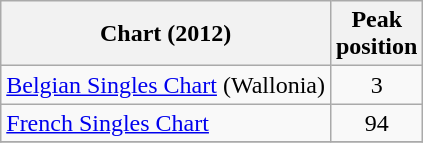<table class="wikitable sortable">
<tr>
<th>Chart (2012)</th>
<th>Peak<br>position</th>
</tr>
<tr>
<td><a href='#'>Belgian Singles Chart</a> (Wallonia)</td>
<td style="text-align:center;">3</td>
</tr>
<tr>
<td><a href='#'>French Singles Chart</a></td>
<td style="text-align:center;">94</td>
</tr>
<tr>
</tr>
</table>
